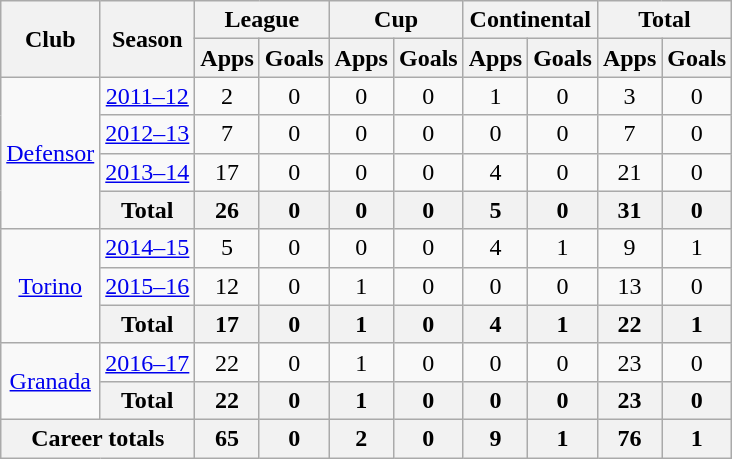<table class="wikitable" style="text-align: center;">
<tr>
<th rowspan="2">Club</th>
<th rowspan="2">Season</th>
<th colspan="2">League</th>
<th colspan="2">Cup</th>
<th colspan="2">Continental</th>
<th colspan="2">Total</th>
</tr>
<tr>
<th>Apps</th>
<th>Goals</th>
<th>Apps</th>
<th>Goals</th>
<th>Apps</th>
<th>Goals</th>
<th>Apps</th>
<th>Goals</th>
</tr>
<tr>
<td rowspan="4" valign="center"><a href='#'>Defensor</a></td>
<td><a href='#'>2011–12</a></td>
<td>2</td>
<td>0</td>
<td>0</td>
<td>0</td>
<td>1</td>
<td>0</td>
<td>3</td>
<td>0</td>
</tr>
<tr>
<td><a href='#'>2012–13</a></td>
<td>7</td>
<td>0</td>
<td>0</td>
<td>0</td>
<td>0</td>
<td>0</td>
<td>7</td>
<td>0</td>
</tr>
<tr>
<td><a href='#'>2013–14</a></td>
<td>17</td>
<td>0</td>
<td>0</td>
<td>0</td>
<td>4</td>
<td>0</td>
<td>21</td>
<td>0</td>
</tr>
<tr>
<th>Total</th>
<th>26</th>
<th>0</th>
<th>0</th>
<th>0</th>
<th>5</th>
<th>0</th>
<th>31</th>
<th>0</th>
</tr>
<tr>
<td rowspan="3" valign="center"><a href='#'>Torino</a></td>
<td><a href='#'>2014–15</a></td>
<td>5</td>
<td>0</td>
<td>0</td>
<td>0</td>
<td>4</td>
<td>1</td>
<td>9</td>
<td>1</td>
</tr>
<tr>
<td><a href='#'>2015–16</a></td>
<td>12</td>
<td>0</td>
<td>1</td>
<td>0</td>
<td>0</td>
<td>0</td>
<td>13</td>
<td>0</td>
</tr>
<tr>
<th>Total</th>
<th>17</th>
<th>0</th>
<th>1</th>
<th>0</th>
<th>4</th>
<th>1</th>
<th>22</th>
<th>1</th>
</tr>
<tr>
<td rowspan="2" valign="center"><a href='#'>Granada</a></td>
<td><a href='#'>2016–17</a></td>
<td>22</td>
<td>0</td>
<td>1</td>
<td>0</td>
<td>0</td>
<td>0</td>
<td>23</td>
<td>0</td>
</tr>
<tr>
<th>Total</th>
<th>22</th>
<th>0</th>
<th>1</th>
<th>0</th>
<th>0</th>
<th>0</th>
<th>23</th>
<th>0</th>
</tr>
<tr>
<th colspan="2">Career totals</th>
<th>65</th>
<th>0</th>
<th>2</th>
<th>0</th>
<th>9</th>
<th>1</th>
<th>76</th>
<th>1</th>
</tr>
</table>
